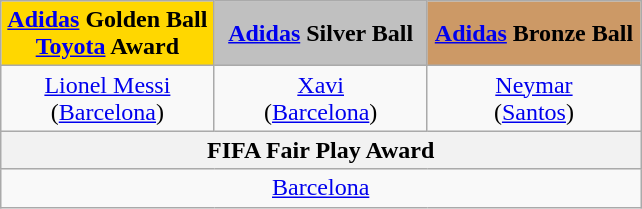<table class="wikitable" style="text-align:center">
<tr>
<th style="background:gold; width:33%"><a href='#'>Adidas</a> Golden Ball<br><a href='#'>Toyota</a> Award</th>
<th style="background:silver; width:33%"><a href='#'>Adidas</a> Silver Ball</th>
<th style="background:#CC9966; width:33%"><a href='#'>Adidas</a> Bronze Ball</th>
</tr>
<tr>
<td> <a href='#'>Lionel Messi</a><br>(<a href='#'>Barcelona</a>)</td>
<td> <a href='#'>Xavi</a><br>(<a href='#'>Barcelona</a>)</td>
<td> <a href='#'>Neymar</a><br>(<a href='#'>Santos</a>)</td>
</tr>
<tr>
<th colspan="3">FIFA Fair Play Award</th>
</tr>
<tr>
<td colspan="3"> <a href='#'>Barcelona</a></td>
</tr>
</table>
